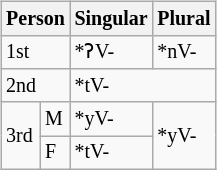<table class="wikitable" style="float:right; font-size:smaller;">
<tr>
<th colspan=2>Person</th>
<th>Singular</th>
<th>Plural</th>
</tr>
<tr>
<td colspan=2>1st</td>
<td>*ʔV-</td>
<td>*nV-</td>
</tr>
<tr>
<td colspan=2>2nd</td>
<td colspan=2>*tV-</td>
</tr>
<tr>
<td rowspan=2>3rd</td>
<td>M</td>
<td>*yV-</td>
<td rowspan=2>*yV-</td>
</tr>
<tr>
<td>F</td>
<td>*tV-</td>
</tr>
</table>
